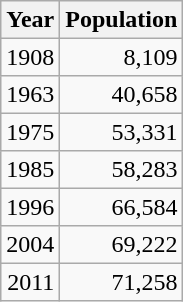<table class="wikitable" style="line-height:1.1em;">
<tr>
<th>Year</th>
<th>Population</th>
</tr>
<tr align="right">
<td>1908</td>
<td>8,109</td>
</tr>
<tr align="right">
<td>1963</td>
<td>40,658</td>
</tr>
<tr align="right">
<td>1975</td>
<td>53,331</td>
</tr>
<tr align="right">
<td>1985</td>
<td>58,283</td>
</tr>
<tr align="right">
<td>1996</td>
<td>66,584</td>
</tr>
<tr align="right">
<td>2004</td>
<td>69,222</td>
</tr>
<tr align="right">
<td>2011</td>
<td>71,258</td>
</tr>
</table>
